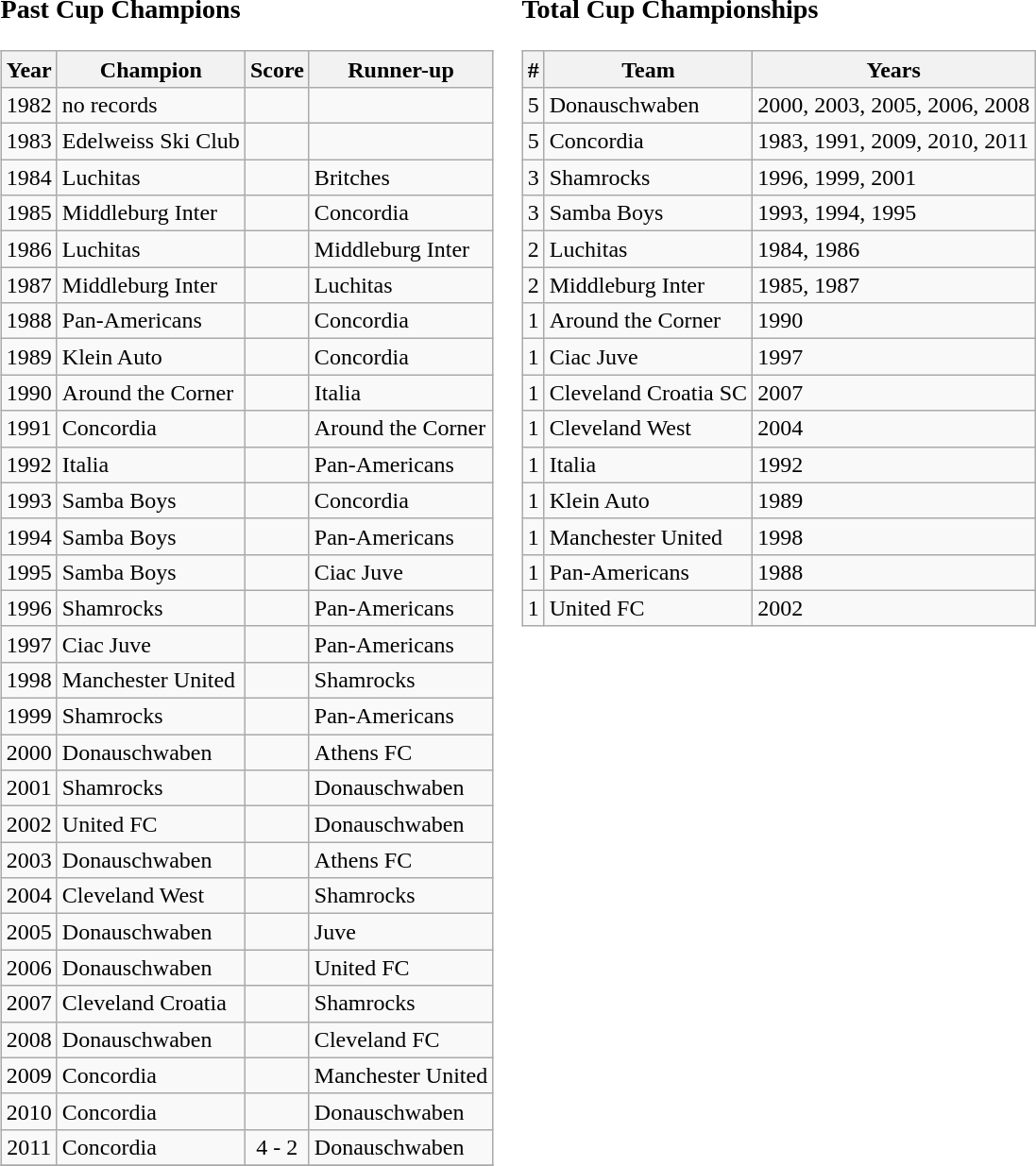<table>
<tr>
<td valign="top"><br><h3>Past Cup Champions</h3><table class="wikitable">
<tr>
<th>Year</th>
<th>Champion</th>
<th>Score</th>
<th>Runner-up</th>
</tr>
<tr>
<td align=center>1982</td>
<td>no records</td>
<td></td>
<td></td>
</tr>
<tr>
<td align=center>1983</td>
<td>Edelweiss Ski Club</td>
<td></td>
<td></td>
</tr>
<tr>
<td align=center>1984</td>
<td>Luchitas</td>
<td></td>
<td>Britches</td>
</tr>
<tr>
<td align=center>1985</td>
<td>Middleburg Inter</td>
<td></td>
<td>Concordia</td>
</tr>
<tr>
<td align=center>1986</td>
<td>Luchitas</td>
<td></td>
<td>Middleburg Inter</td>
</tr>
<tr>
<td align=center>1987</td>
<td>Middleburg Inter</td>
<td></td>
<td>Luchitas</td>
</tr>
<tr>
<td align=center>1988</td>
<td>Pan-Americans</td>
<td></td>
<td>Concordia</td>
</tr>
<tr>
<td align=center>1989</td>
<td>Klein Auto</td>
<td></td>
<td>Concordia</td>
</tr>
<tr>
<td align=center>1990</td>
<td>Around the Corner</td>
<td></td>
<td>Italia</td>
</tr>
<tr>
<td align=center>1991</td>
<td>Concordia</td>
<td></td>
<td>Around the Corner</td>
</tr>
<tr>
<td align=center>1992</td>
<td>Italia</td>
<td></td>
<td>Pan-Americans</td>
</tr>
<tr>
<td align=center>1993</td>
<td>Samba Boys</td>
<td></td>
<td>Concordia</td>
</tr>
<tr>
<td align=center>1994</td>
<td>Samba Boys</td>
<td></td>
<td>Pan-Americans</td>
</tr>
<tr>
<td align=center>1995</td>
<td>Samba Boys</td>
<td></td>
<td>Ciac Juve</td>
</tr>
<tr>
<td align=center>1996</td>
<td>Shamrocks</td>
<td></td>
<td>Pan-Americans</td>
</tr>
<tr>
<td align=center>1997</td>
<td>Ciac Juve</td>
<td></td>
<td>Pan-Americans</td>
</tr>
<tr>
<td align=center>1998</td>
<td>Manchester United</td>
<td></td>
<td>Shamrocks</td>
</tr>
<tr>
<td align=center>1999</td>
<td>Shamrocks</td>
<td></td>
<td>Pan-Americans</td>
</tr>
<tr>
<td align=center>2000</td>
<td>Donauschwaben</td>
<td></td>
<td>Athens FC</td>
</tr>
<tr>
<td align=center>2001</td>
<td>Shamrocks</td>
<td></td>
<td>Donauschwaben</td>
</tr>
<tr>
<td align=center>2002</td>
<td>United FC</td>
<td></td>
<td>Donauschwaben</td>
</tr>
<tr>
<td align=center>2003</td>
<td>Donauschwaben</td>
<td></td>
<td>Athens FC</td>
</tr>
<tr>
<td align=center>2004</td>
<td>Cleveland West</td>
<td></td>
<td>Shamrocks</td>
</tr>
<tr>
<td align=center>2005</td>
<td>Donauschwaben</td>
<td></td>
<td>Juve</td>
</tr>
<tr>
<td align=center>2006</td>
<td>Donauschwaben</td>
<td></td>
<td>United FC</td>
</tr>
<tr>
<td align=center>2007</td>
<td>Cleveland Croatia</td>
<td></td>
<td>Shamrocks</td>
</tr>
<tr>
<td align=center>2008</td>
<td>Donauschwaben</td>
<td></td>
<td>Cleveland FC</td>
</tr>
<tr>
<td align=center>2009</td>
<td>Concordia</td>
<td></td>
<td>Manchester United</td>
</tr>
<tr>
<td align=center>2010</td>
<td>Concordia</td>
<td></td>
<td>Donauschwaben</td>
</tr>
<tr>
<td align=center>2011</td>
<td>Concordia</td>
<td align=center>4 - 2</td>
<td>Donauschwaben</td>
</tr>
<tr>
</tr>
</table>
</td>
<td valign="top"><br><h3>Total Cup Championships</h3><table class="wikitable">
<tr>
<th>#</th>
<th>Team</th>
<th>Years</th>
</tr>
<tr>
<td>5</td>
<td>Donauschwaben</td>
<td>2000, 2003, 2005, 2006, 2008</td>
</tr>
<tr>
<td>5</td>
<td>Concordia</td>
<td>1983, 1991, 2009, 2010, 2011</td>
</tr>
<tr>
<td>3</td>
<td>Shamrocks</td>
<td>1996, 1999, 2001</td>
</tr>
<tr>
<td>3</td>
<td>Samba Boys</td>
<td>1993, 1994, 1995</td>
</tr>
<tr>
<td>2</td>
<td>Luchitas</td>
<td>1984, 1986</td>
</tr>
<tr>
<td>2</td>
<td>Middleburg Inter</td>
<td>1985, 1987</td>
</tr>
<tr>
<td>1</td>
<td>Around the Corner</td>
<td>1990</td>
</tr>
<tr>
<td>1</td>
<td>Ciac Juve</td>
<td>1997</td>
</tr>
<tr>
<td>1</td>
<td>Cleveland Croatia SC</td>
<td>2007</td>
</tr>
<tr>
<td>1</td>
<td>Cleveland West</td>
<td>2004</td>
</tr>
<tr>
<td>1</td>
<td>Italia</td>
<td>1992</td>
</tr>
<tr>
<td>1</td>
<td>Klein Auto</td>
<td>1989</td>
</tr>
<tr>
<td>1</td>
<td>Manchester United</td>
<td>1998</td>
</tr>
<tr>
<td>1</td>
<td>Pan-Americans</td>
<td>1988</td>
</tr>
<tr>
<td>1</td>
<td>United FC</td>
<td>2002</td>
</tr>
</table>
</td>
</tr>
</table>
